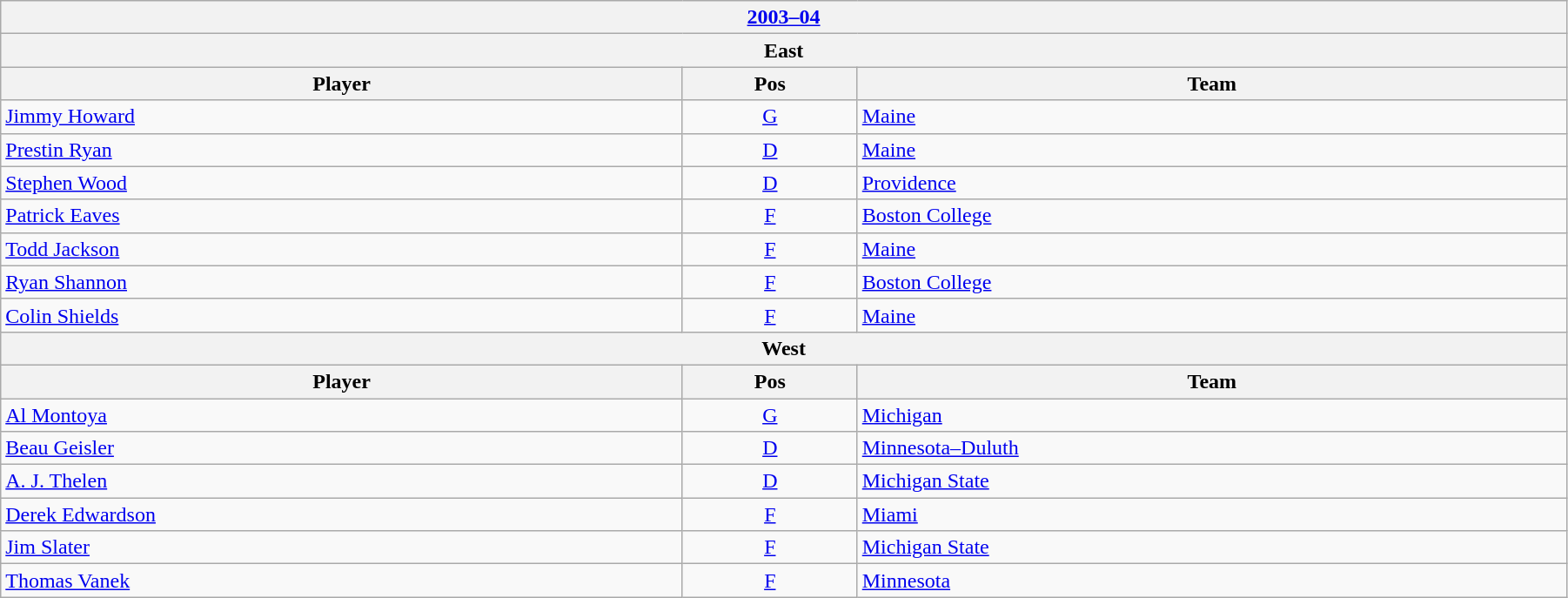<table class="wikitable" width=95%>
<tr>
<th colspan=3><a href='#'>2003–04</a></th>
</tr>
<tr>
<th colspan=3><strong>East</strong></th>
</tr>
<tr>
<th>Player</th>
<th>Pos</th>
<th>Team</th>
</tr>
<tr>
<td><a href='#'>Jimmy Howard</a></td>
<td style="text-align:center;"><a href='#'>G</a></td>
<td><a href='#'>Maine</a></td>
</tr>
<tr>
<td><a href='#'>Prestin Ryan</a></td>
<td style="text-align:center;"><a href='#'>D</a></td>
<td><a href='#'>Maine</a></td>
</tr>
<tr>
<td><a href='#'>Stephen Wood</a></td>
<td style="text-align:center;"><a href='#'>D</a></td>
<td><a href='#'>Providence</a></td>
</tr>
<tr>
<td><a href='#'>Patrick Eaves</a></td>
<td style="text-align:center;"><a href='#'>F</a></td>
<td><a href='#'>Boston College</a></td>
</tr>
<tr>
<td><a href='#'>Todd Jackson</a></td>
<td style="text-align:center;"><a href='#'>F</a></td>
<td><a href='#'>Maine</a></td>
</tr>
<tr>
<td><a href='#'>Ryan Shannon</a></td>
<td style="text-align:center;"><a href='#'>F</a></td>
<td><a href='#'>Boston College</a></td>
</tr>
<tr>
<td><a href='#'>Colin Shields</a></td>
<td style="text-align:center;"><a href='#'>F</a></td>
<td><a href='#'>Maine</a></td>
</tr>
<tr>
<th colspan=3><strong>West</strong></th>
</tr>
<tr>
<th>Player</th>
<th>Pos</th>
<th>Team</th>
</tr>
<tr>
<td><a href='#'>Al Montoya</a></td>
<td style="text-align:center;"><a href='#'>G</a></td>
<td><a href='#'>Michigan</a></td>
</tr>
<tr>
<td><a href='#'>Beau Geisler</a></td>
<td style="text-align:center;"><a href='#'>D</a></td>
<td><a href='#'>Minnesota–Duluth</a></td>
</tr>
<tr>
<td><a href='#'>A. J. Thelen</a></td>
<td style="text-align:center;"><a href='#'>D</a></td>
<td><a href='#'>Michigan State</a></td>
</tr>
<tr>
<td><a href='#'>Derek Edwardson</a></td>
<td style="text-align:center;"><a href='#'>F</a></td>
<td><a href='#'>Miami</a></td>
</tr>
<tr>
<td><a href='#'>Jim Slater</a></td>
<td style="text-align:center;"><a href='#'>F</a></td>
<td><a href='#'>Michigan State</a></td>
</tr>
<tr>
<td><a href='#'>Thomas Vanek</a></td>
<td style="text-align:center;"><a href='#'>F</a></td>
<td><a href='#'>Minnesota</a></td>
</tr>
</table>
